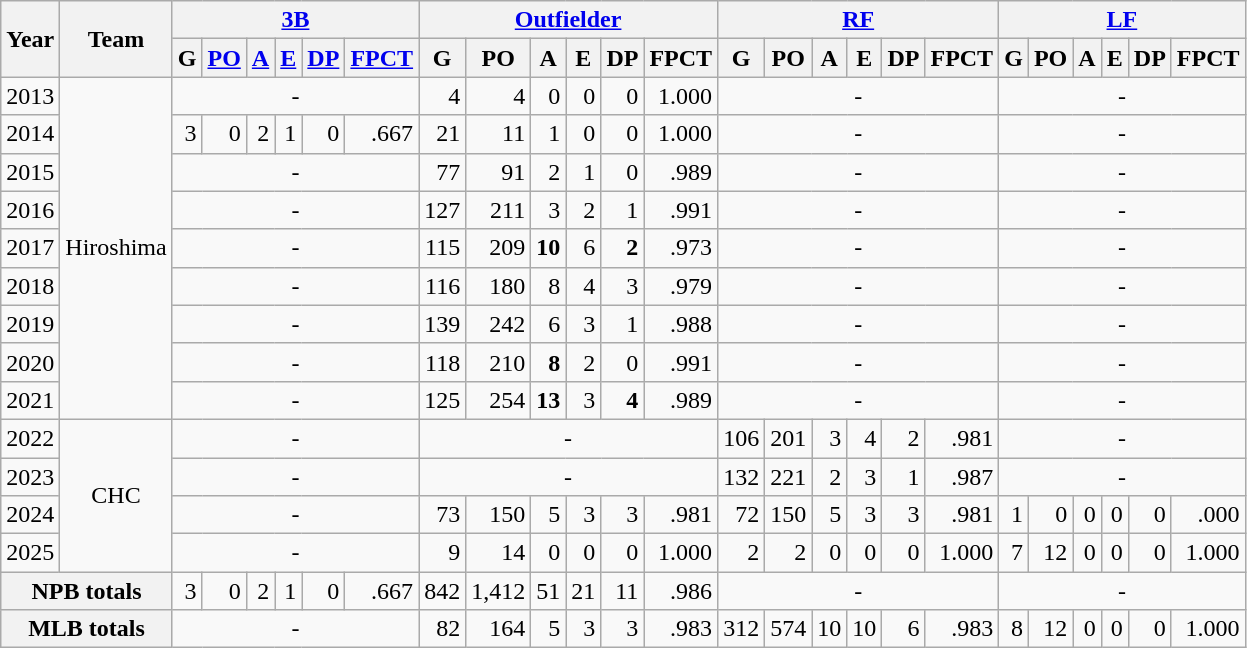<table class="wikitable" style="text-align:right;">
<tr>
<th rowspan="2">Year</th>
<th rowspan="2">Team</th>
<th colspan="6"><a href='#'>3B</a></th>
<th colspan="6"><a href='#'>Outfielder</a></th>
<th colspan="6"><a href='#'>RF</a></th>
<th colspan="6"><a href='#'>LF</a></th>
</tr>
<tr>
<th>G</th>
<th><a href='#'>PO</a></th>
<th><a href='#'>A</a></th>
<th><a href='#'>E</a></th>
<th><a href='#'>DP</a></th>
<th><a href='#'>FPCT</a></th>
<th>G</th>
<th>PO</th>
<th>A</th>
<th>E</th>
<th>DP</th>
<th>FPCT</th>
<th>G</th>
<th>PO</th>
<th>A</th>
<th>E</th>
<th>DP</th>
<th>FPCT</th>
<th>G</th>
<th>PO</th>
<th>A</th>
<th>E</th>
<th>DP</th>
<th>FPCT</th>
</tr>
<tr>
<td style="text-align:center;">2013</td>
<td rowspan="9" style="text-align:center; white-space:nowrap;">Hiroshima</td>
<td colspan="6" style="text-align:center;">-</td>
<td>4</td>
<td>4</td>
<td>0</td>
<td>0</td>
<td>0</td>
<td>1.000</td>
<td colspan="6" style="text-align:center;">-</td>
<td colspan="6" style="text-align:center;">-</td>
</tr>
<tr>
<td style="text-align:center;">2014</td>
<td>3</td>
<td>0</td>
<td>2</td>
<td>1</td>
<td>0</td>
<td>.667</td>
<td>21</td>
<td>11</td>
<td>1</td>
<td>0</td>
<td>0</td>
<td>1.000</td>
<td colspan="6" style="text-align:center;">-</td>
<td colspan="6" style="text-align:center;">-</td>
</tr>
<tr>
<td style="text-align:center;">2015</td>
<td colspan="6" style="text-align:center;">-</td>
<td>77</td>
<td>91</td>
<td>2</td>
<td>1</td>
<td>0</td>
<td>.989</td>
<td colspan="6" style="text-align:center;">-</td>
<td colspan="6" style="text-align:center;">-</td>
</tr>
<tr>
<td style="text-align:center;">2016</td>
<td colspan="6" style="text-align:center;">-</td>
<td>127</td>
<td>211</td>
<td>3</td>
<td>2</td>
<td>1</td>
<td>.991</td>
<td colspan="6" style="text-align:center;">-</td>
<td colspan="6" style="text-align:center;">-</td>
</tr>
<tr>
<td style="text-align:center;">2017</td>
<td colspan="6" style="text-align:center;">-</td>
<td>115</td>
<td>209</td>
<td><strong>10</strong></td>
<td>6</td>
<td><strong>2</strong></td>
<td>.973</td>
<td colspan="6" style="text-align:center;">-</td>
<td colspan="6" style="text-align:center;">-</td>
</tr>
<tr>
<td style="text-align:center;">2018</td>
<td colspan="6" style="text-align:center;">-</td>
<td>116</td>
<td>180</td>
<td>8</td>
<td>4</td>
<td>3</td>
<td>.979</td>
<td colspan="6" style="text-align:center;">-</td>
<td colspan="6" style="text-align:center;">-</td>
</tr>
<tr>
<td style="text-align:center;">2019</td>
<td colspan="6" style="text-align:center;">-</td>
<td>139</td>
<td>242</td>
<td>6</td>
<td>3</td>
<td>1</td>
<td>.988</td>
<td colspan="6" style="text-align:center;">-</td>
<td colspan="6" style="text-align:center;">-</td>
</tr>
<tr>
<td style="text-align:center;">2020</td>
<td colspan="6" style="text-align:center;">-</td>
<td>118</td>
<td>210</td>
<td><strong>8</strong></td>
<td>2</td>
<td>0</td>
<td>.991</td>
<td colspan="6" style="text-align:center;">-</td>
<td colspan="6" style="text-align:center;">-</td>
</tr>
<tr>
<td style="text-align:center;">2021</td>
<td colspan="6" style="text-align:center;">-</td>
<td>125</td>
<td>254</td>
<td><strong>13</strong></td>
<td>3</td>
<td><strong>4</strong></td>
<td>.989</td>
<td colspan="6" style="text-align:center;">-</td>
<td colspan="6" style="text-align:center;">-</td>
</tr>
<tr>
<td style="text-align:center;">2022</td>
<td rowspan="4" style="text-align:center; white-space:nowrap;">CHC</td>
<td colspan="6" style="text-align:center;">-</td>
<td colspan="6" style="text-align:center;">-</td>
<td>106</td>
<td>201</td>
<td>3</td>
<td>4</td>
<td>2</td>
<td>.981</td>
<td colspan="6" style="text-align:center;">-</td>
</tr>
<tr>
<td style="text-align:center;">2023</td>
<td colspan="6" style="text-align:center;">-</td>
<td colspan="6" style="text-align:center;">-</td>
<td>132</td>
<td>221</td>
<td>2</td>
<td>3</td>
<td>1</td>
<td>.987</td>
<td colspan="6" style="text-align:center;">-</td>
</tr>
<tr>
<td style="text-align:center;">2024</td>
<td colspan="6" style="text-align:center;">-</td>
<td>73</td>
<td>150</td>
<td>5</td>
<td>3</td>
<td>3</td>
<td>.981</td>
<td>72</td>
<td>150</td>
<td>5</td>
<td>3</td>
<td>3</td>
<td>.981</td>
<td>1</td>
<td>0</td>
<td>0</td>
<td>0</td>
<td>0</td>
<td>.000</td>
</tr>
<tr>
<td style="text-align:center;">2025</td>
<td colspan="6" style="text-align:center;">-</td>
<td>9</td>
<td>14</td>
<td>0</td>
<td>0</td>
<td>0</td>
<td>1.000</td>
<td>2</td>
<td>2</td>
<td>0</td>
<td>0</td>
<td>0</td>
<td>1.000</td>
<td>7</td>
<td>12</td>
<td>0</td>
<td>0</td>
<td>0</td>
<td>1.000</td>
</tr>
<tr>
<th colspan="2">NPB totals</th>
<td>3</td>
<td>0</td>
<td>2</td>
<td>1</td>
<td>0</td>
<td>.667</td>
<td>842</td>
<td>1,412</td>
<td>51</td>
<td>21</td>
<td>11</td>
<td>.986</td>
<td colspan="6" style="text-align:center;">-</td>
<td colspan="6" style="text-align:center;">-</td>
</tr>
<tr>
<th colspan="2">MLB totals</th>
<td colspan="6" style="text-align:center;">-</td>
<td>82</td>
<td>164</td>
<td>5</td>
<td>3</td>
<td>3</td>
<td>.983</td>
<td>312</td>
<td>574</td>
<td>10</td>
<td>10</td>
<td>6</td>
<td>.983</td>
<td>8</td>
<td>12</td>
<td>0</td>
<td>0</td>
<td>0</td>
<td>1.000</td>
</tr>
</table>
